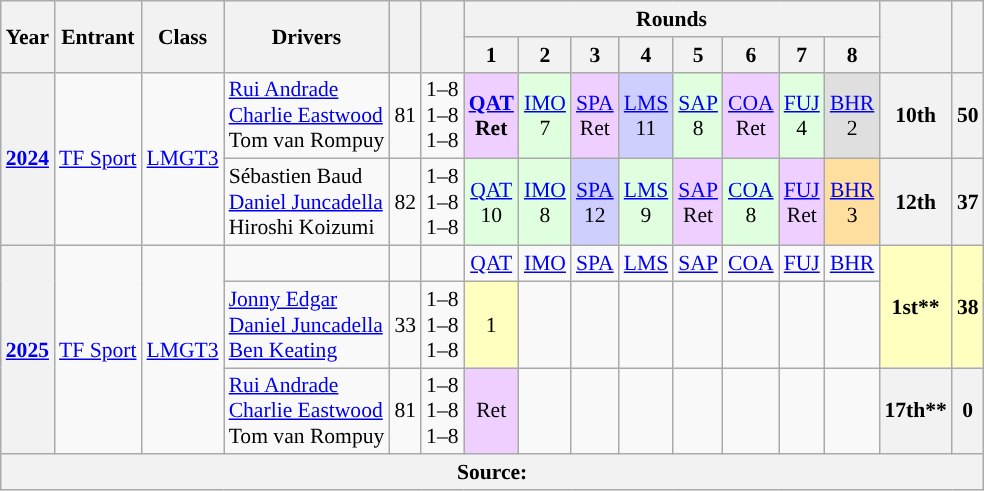<table class="wikitable" style="text-align:center; font-size:90%">
<tr>
<th rowspan="2">Year</th>
<th rowspan="2">Entrant</th>
<th rowspan="2">Class</th>
<th rowspan="2">Drivers</th>
<th rowspan="2"></th>
<th rowspan="2"></th>
<th colspan="8">Rounds</th>
<th rowspan="2"></th>
<th rowspan="2"></th>
</tr>
<tr>
<th>1</th>
<th>2</th>
<th>3</th>
<th>4</th>
<th>5</th>
<th>6</th>
<th>7</th>
<th>8</th>
</tr>
<tr>
<th rowspan="2"><a href='#'>2024</a></th>
<td rowspan="2"  align="left" style="border-left:0px"> <a href='#'>TF Sport</a></td>
<td rowspan="2"><a href='#'>LMGT3</a></td>
<td align="left " style="border-left:0px"> <a href='#'>Rui Andrade</a><br> <a href='#'>Charlie Eastwood</a><br> Tom van Rompuy</td>
<td>81</td>
<td>1–8<br>1–8<br>1–8</td>
<td style="background:#EFCFFF;"><strong><a href='#'>QAT</a><br>Ret</strong></td>
<td style="background:#DFFFDF;"><a href='#'>IMO</a><br>7</td>
<td style="background:#EFCFFF;"><a href='#'>SPA</a><br>Ret</td>
<td style="background:#CFCFFF;"><a href='#'>LMS</a><br>11</td>
<td style="background:#DFFFDF;"><a href='#'>SAP</a><br>8</td>
<td style="background:#EFCFFF;"><a href='#'>COA</a><br>Ret</td>
<td style="background:#DFFFDF;"><a href='#'>FUJ</a><br>4</td>
<td style="background:#DFDFDF;”"><a href='#'>BHR</a><br>2</td>
<th>10th</th>
<th>50</th>
</tr>
<tr>
<td align="left " style="border-left:0px"> Sébastien Baud<br> <a href='#'>Daniel Juncadella</a><br> Hiroshi Koizumi</td>
<td>82</td>
<td>1–8<br>1–8<br>1–8</td>
<td style="background:#DFFFDF;"><a href='#'>QAT</a><br>10</td>
<td style="background:#DFFFDF;"><a href='#'>IMO</a><br>8</td>
<td style="background:#CFCFFF;”"><a href='#'>SPA</a><br>12</td>
<td style="background:#DFFFDF;"><a href='#'>LMS</a><br>9</td>
<td style="background:#EFCFFF;"><a href='#'>SAP</a><br>Ret</td>
<td style="background:#DFFFDF;"><a href='#'>COA</a><br>8</td>
<td style="background:#EFCFFF;"><a href='#'>FUJ</a><br>Ret</td>
<td style="background:#FFDF9F;”"><a href='#'>BHR</a><br>3</td>
<th>12th</th>
<th>37</th>
</tr>
<tr>
<th rowspan="3"><a href='#'>2025</a></th>
<td rowspan="3" align="left" style="border-left:0px"> <a href='#'>TF Sport</a></td>
<td rowspan="3"><a href='#'>LMGT3</a></td>
<td align="left " style="border-left:0px"></td>
<td></td>
<td></td>
<td><a href='#'>QAT</a></td>
<td><a href='#'>IMO</a></td>
<td><a href='#'>SPA</a></td>
<td><a href='#'>LMS</a></td>
<td><a href='#'>SAP</a></td>
<td><a href='#'>COA</a></td>
<td><a href='#'>FUJ</a></td>
<td><a href='#'>BHR</a></td>
<th rowspan="2" style="background:#FFFFBF;">1st**</th>
<th rowspan="2" style="background:#FFFFBF;">38</th>
</tr>
<tr>
<td align="left " style="border-left:0px"> <a href='#'>Jonny Edgar</a><br> <a href='#'>Daniel Juncadella</a><br> <a href='#'>Ben Keating</a></td>
<td>33</td>
<td>1–8<br>1–8<br>1–8</td>
<td style="background:#ffffbf;”">1</td>
<td></td>
<td></td>
<td></td>
<td></td>
<td></td>
<td></td>
</tr>
<tr>
<td align="left " style="border-left:0px"> <a href='#'>Rui Andrade</a><br> <a href='#'>Charlie Eastwood</a><br> Tom van Rompuy</td>
<td>81</td>
<td>1–8<br>1–8<br>1–8</td>
<td style="background:#EFCFFF;">Ret</td>
<td></td>
<td></td>
<td></td>
<td></td>
<td></td>
<td></td>
<td></td>
<th>17th**</th>
<th>0</th>
</tr>
<tr>
<th colspan="16">Source:</th>
</tr>
</table>
